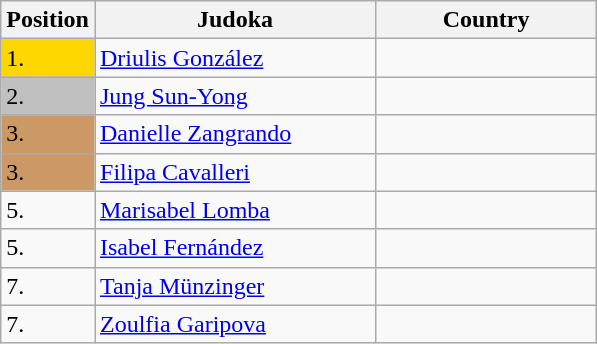<table class=wikitable>
<tr>
<th>Position</th>
<th width=180>Judoka</th>
<th width=140>Country</th>
</tr>
<tr>
<td bgcolor=gold>1.</td>
<td><a href='#'>Driulis González</a></td>
<td></td>
</tr>
<tr>
<td bgcolor=silver>2.</td>
<td><a href='#'>Jung Sun-Yong</a></td>
<td></td>
</tr>
<tr>
<td bgcolor=CC9966>3.</td>
<td><a href='#'>Danielle Zangrando</a></td>
<td></td>
</tr>
<tr>
<td bgcolor=CC9966>3.</td>
<td><a href='#'>Filipa Cavalleri</a></td>
<td></td>
</tr>
<tr>
<td>5.</td>
<td><a href='#'>Marisabel Lomba</a></td>
<td></td>
</tr>
<tr>
<td>5.</td>
<td><a href='#'>Isabel Fernández</a></td>
<td></td>
</tr>
<tr>
<td>7.</td>
<td><a href='#'>Tanja Münzinger</a></td>
<td></td>
</tr>
<tr>
<td>7.</td>
<td><a href='#'>Zoulfia Garipova</a></td>
<td></td>
</tr>
</table>
